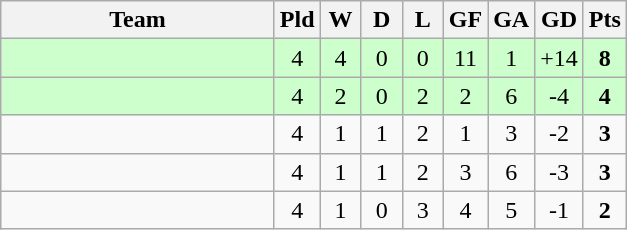<table class="wikitable" style="text-align: center;">
<tr>
<th width=175>Team</th>
<th width=20>Pld</th>
<th width=20>W</th>
<th width=20>D</th>
<th width=20>L</th>
<th width=20>GF</th>
<th width=20>GA</th>
<th width=20>GD</th>
<th width=20>Pts</th>
</tr>
<tr style="background:#ccffcc;">
<td style="text-align:left;"></td>
<td>4</td>
<td>4</td>
<td>0</td>
<td>0</td>
<td>11</td>
<td>1</td>
<td>+14</td>
<td><strong>8</strong></td>
</tr>
<tr style="background:#ccffcc;">
<td style="text-align:left;"></td>
<td>4</td>
<td>2</td>
<td>0</td>
<td>2</td>
<td>2</td>
<td>6</td>
<td>-4</td>
<td><strong>4</strong></td>
</tr>
<tr>
<td style="text-align:left;"></td>
<td>4</td>
<td>1</td>
<td>1</td>
<td>2</td>
<td>1</td>
<td>3</td>
<td>-2</td>
<td><strong>3</strong></td>
</tr>
<tr>
<td style="text-align:left;"></td>
<td>4</td>
<td>1</td>
<td>1</td>
<td>2</td>
<td>3</td>
<td>6</td>
<td>-3</td>
<td><strong>3</strong></td>
</tr>
<tr>
<td style="text-align:left;"></td>
<td>4</td>
<td>1</td>
<td>0</td>
<td>3</td>
<td>4</td>
<td>5</td>
<td>-1</td>
<td><strong>2</strong></td>
</tr>
</table>
